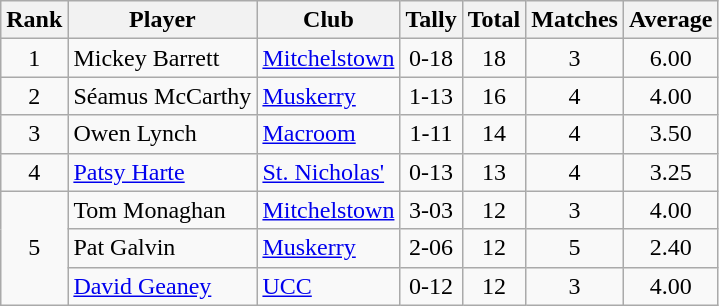<table class="wikitable">
<tr>
<th>Rank</th>
<th>Player</th>
<th>Club</th>
<th>Tally</th>
<th>Total</th>
<th>Matches</th>
<th>Average</th>
</tr>
<tr>
<td rowspan="1" style="text-align:center;">1</td>
<td>Mickey Barrett</td>
<td><a href='#'>Mitchelstown</a></td>
<td align=center>0-18</td>
<td align=center>18</td>
<td align=center>3</td>
<td align=center>6.00</td>
</tr>
<tr>
<td rowspan="1" style="text-align:center;">2</td>
<td>Séamus McCarthy</td>
<td><a href='#'>Muskerry</a></td>
<td align=center>1-13</td>
<td align=center>16</td>
<td align=center>4</td>
<td align=center>4.00</td>
</tr>
<tr>
<td rowspan="1" style="text-align:center;">3</td>
<td>Owen Lynch</td>
<td><a href='#'>Macroom</a></td>
<td align=center>1-11</td>
<td align=center>14</td>
<td align=center>4</td>
<td align=center>3.50</td>
</tr>
<tr>
<td rowspan="1" style="text-align:center;">4</td>
<td><a href='#'>Patsy Harte</a></td>
<td><a href='#'>St. Nicholas'</a></td>
<td align=center>0-13</td>
<td align=center>13</td>
<td align=center>4</td>
<td align=center>3.25</td>
</tr>
<tr>
<td rowspan="3" style="text-align:center;">5</td>
<td>Tom Monaghan</td>
<td><a href='#'>Mitchelstown</a></td>
<td align=center>3-03</td>
<td align=center>12</td>
<td align=center>3</td>
<td align=center>4.00</td>
</tr>
<tr>
<td>Pat Galvin</td>
<td><a href='#'>Muskerry</a></td>
<td align=center>2-06</td>
<td align=center>12</td>
<td align=center>5</td>
<td align=center>2.40</td>
</tr>
<tr>
<td><a href='#'>David Geaney</a></td>
<td><a href='#'>UCC</a></td>
<td align=center>0-12</td>
<td align=center>12</td>
<td align=center>3</td>
<td align=center>4.00</td>
</tr>
</table>
